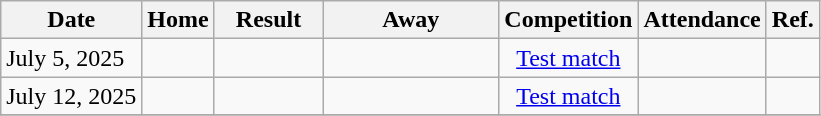<table class="wikitable">
<tr>
<th>Date</th>
<th>Home</th>
<th width=65px>Result</th>
<th width=110px>Away</th>
<th>Competition</th>
<th>Attendance</th>
<th>Ref.</th>
</tr>
<tr>
<td>July 5, 2025</td>
<td></td>
<td style="text-align:center;"></td>
<td></td>
<td style="text-align:center;"><a href='#'>Test match</a></td>
<td style="text-align:center;"></td>
<td></td>
</tr>
<tr>
<td>July 12, 2025</td>
<td></td>
<td style="text-align:center;"></td>
<td></td>
<td style="text-align:center;"><a href='#'>Test match</a></td>
<td style="text-align:center;"></td>
<td></td>
</tr>
<tr>
</tr>
</table>
